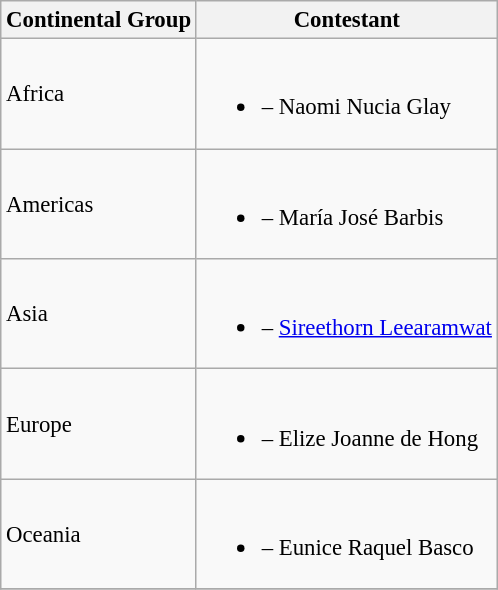<table class="wikitable sortable" style="font-size:95%;">
<tr>
<th>Continental Group</th>
<th>Contestant</th>
</tr>
<tr>
<td>Africa</td>
<td><br><ul><li> – Naomi Nucia Glay</li></ul></td>
</tr>
<tr>
<td>Americas</td>
<td><br><ul><li> – María José Barbis</li></ul></td>
</tr>
<tr>
<td>Asia</td>
<td><br><ul><li> – <a href='#'>Sireethorn Leearamwat</a></li></ul></td>
</tr>
<tr>
<td>Europe</td>
<td><br><ul><li> – Elize Joanne de Hong</li></ul></td>
</tr>
<tr>
<td>Oceania</td>
<td><br><ul><li> – Eunice Raquel Basco</li></ul></td>
</tr>
<tr>
</tr>
</table>
